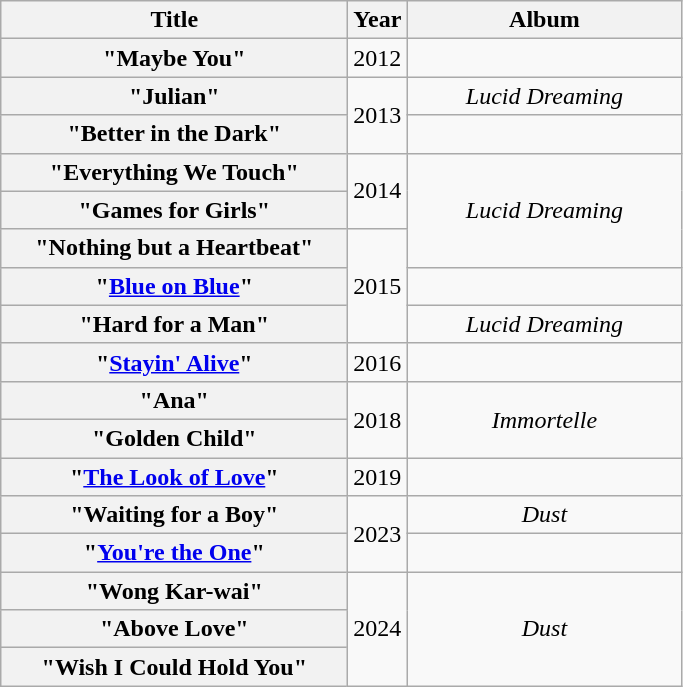<table class="wikitable plainrowheaders" style="text-align:center;">
<tr>
<th scope="col" style="width:14em;">Title</th>
<th scope="col">Year</th>
<th scope="col" style="width:11em;">Album</th>
</tr>
<tr>
<th scope="row">"Maybe You"</th>
<td>2012</td>
<td></td>
</tr>
<tr>
<th scope="row">"Julian"</th>
<td rowspan="2">2013</td>
<td><em>Lucid Dreaming</em></td>
</tr>
<tr>
<th scope="row">"Better in the Dark"</th>
<td></td>
</tr>
<tr>
<th scope="row">"Everything We Touch"</th>
<td rowspan="2">2014</td>
<td rowspan="3"><em>Lucid Dreaming</em></td>
</tr>
<tr>
<th scope="row">"Games for Girls" <br> </th>
</tr>
<tr>
<th scope="row">"Nothing but a Heartbeat"</th>
<td rowspan="3">2015</td>
</tr>
<tr>
<th scope="row">"<a href='#'>Blue on Blue</a>"</th>
<td></td>
</tr>
<tr>
<th scope="row">"Hard for a Man"</th>
<td><em>Lucid Dreaming</em></td>
</tr>
<tr>
<th scope="row">"<a href='#'>Stayin' Alive</a>"</th>
<td>2016</td>
<td></td>
</tr>
<tr>
<th scope="row">"Ana"</th>
<td rowspan="2">2018</td>
<td rowspan="2"><em>Immortelle</em></td>
</tr>
<tr>
<th scope="row">"Golden Child"</th>
</tr>
<tr>
<th scope="row">"<a href='#'>The Look of Love</a>"</th>
<td>2019</td>
<td></td>
</tr>
<tr>
<th scope="row">"Waiting for a Boy"</th>
<td rowspan="2">2023</td>
<td><em>Dust</em></td>
</tr>
<tr>
<th scope="row">"<a href='#'>You're the One</a>"</th>
<td></td>
</tr>
<tr>
<th scope="row">"Wong Kar-wai"</th>
<td rowspan="3">2024</td>
<td rowspan="3"><em>Dust</em></td>
</tr>
<tr>
<th scope="row">"Above Love"</th>
</tr>
<tr>
<th scope="row">"Wish I Could Hold You"</th>
</tr>
</table>
